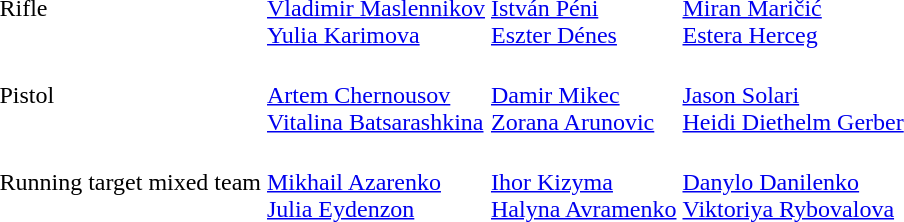<table>
<tr>
<td>Rifle</td>
<td><br><a href='#'>Vladimir Maslennikov</a><br><a href='#'>Yulia Karimova</a></td>
<td><br><a href='#'>István Péni</a><br><a href='#'>Eszter Dénes</a></td>
<td><br><a href='#'>Miran Maričić</a><br><a href='#'>Estera Herceg</a></td>
</tr>
<tr>
<td>Pistol</td>
<td><br><a href='#'>Artem Chernousov</a><br><a href='#'>Vitalina Batsarashkina</a></td>
<td><br><a href='#'>Damir Mikec</a><br><a href='#'>Zorana Arunovic</a></td>
<td><br><a href='#'>Jason Solari</a><br><a href='#'>Heidi Diethelm Gerber</a></td>
</tr>
<tr>
<td>Running target mixed team</td>
<td><br><a href='#'>Mikhail Azarenko</a><br><a href='#'>Julia Eydenzon</a></td>
<td><br><a href='#'>Ihor Kizyma</a><br><a href='#'>Halyna Avramenko</a></td>
<td><br><a href='#'>Danylo Danilenko</a> <br><a href='#'>Viktoriya Rybovalova</a></td>
</tr>
</table>
